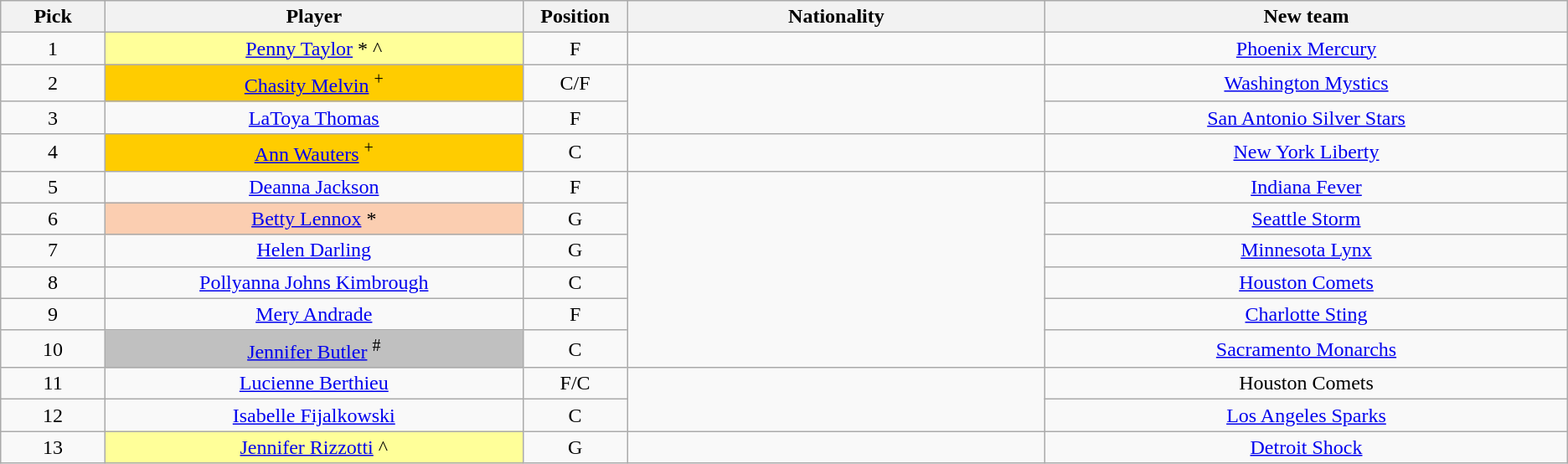<table class="wikitable sortable" style="text-align: center;">
<tr>
<th style="width:5%;">Pick</th>
<th style="width:20%;">Player</th>
<th style="width:5%;">Position</th>
<th style="width:20%;">Nationality</th>
<th style="width:25%;">New team</th>
</tr>
<tr>
<td>1</td>
<td bgcolor=#FFFF99><a href='#'>Penny Taylor</a> * ^</td>
<td>F</td>
<td></td>
<td><a href='#'>Phoenix Mercury</a></td>
</tr>
<tr>
<td>2</td>
<td bgcolor=#FFCC00><a href='#'>Chasity Melvin</a> <sup>+</sup></td>
<td>C/F</td>
<td rowspan=2></td>
<td><a href='#'>Washington Mystics</a></td>
</tr>
<tr>
<td>3</td>
<td><a href='#'>LaToya Thomas</a></td>
<td>F</td>
<td><a href='#'>San Antonio Silver Stars</a></td>
</tr>
<tr>
<td>4</td>
<td bgcolor=#FFCC00><a href='#'>Ann Wauters</a> <sup>+</sup></td>
<td>C</td>
<td></td>
<td><a href='#'>New York Liberty</a></td>
</tr>
<tr>
<td>5</td>
<td><a href='#'>Deanna Jackson</a></td>
<td>F</td>
<td rowspan=6></td>
<td><a href='#'>Indiana Fever</a></td>
</tr>
<tr>
<td>6</td>
<td bgcolor=#FBCEB1><a href='#'>Betty Lennox</a> *</td>
<td>G</td>
<td><a href='#'>Seattle Storm</a></td>
</tr>
<tr>
<td>7</td>
<td><a href='#'>Helen Darling</a></td>
<td>G</td>
<td><a href='#'>Minnesota Lynx</a></td>
</tr>
<tr>
<td>8</td>
<td><a href='#'>Pollyanna Johns Kimbrough</a></td>
<td>C</td>
<td><a href='#'>Houston Comets</a> </td>
</tr>
<tr>
<td>9</td>
<td><a href='#'>Mery Andrade</a></td>
<td>F</td>
<td><a href='#'>Charlotte Sting</a></td>
</tr>
<tr>
<td>10</td>
<td bgcolor=#C0C0C0><a href='#'>Jennifer Butler</a> <sup>#</sup></td>
<td>C</td>
<td><a href='#'>Sacramento Monarchs</a></td>
</tr>
<tr>
<td>11</td>
<td><a href='#'>Lucienne Berthieu</a></td>
<td>F/C</td>
<td rowspan=2></td>
<td>Houston Comets</td>
</tr>
<tr>
<td>12</td>
<td><a href='#'>Isabelle Fijalkowski</a></td>
<td>C</td>
<td><a href='#'>Los Angeles Sparks</a></td>
</tr>
<tr>
<td>13</td>
<td bgcolor=#FFFF99><a href='#'>Jennifer Rizzotti</a> ^</td>
<td>G</td>
<td></td>
<td><a href='#'>Detroit Shock</a></td>
</tr>
</table>
